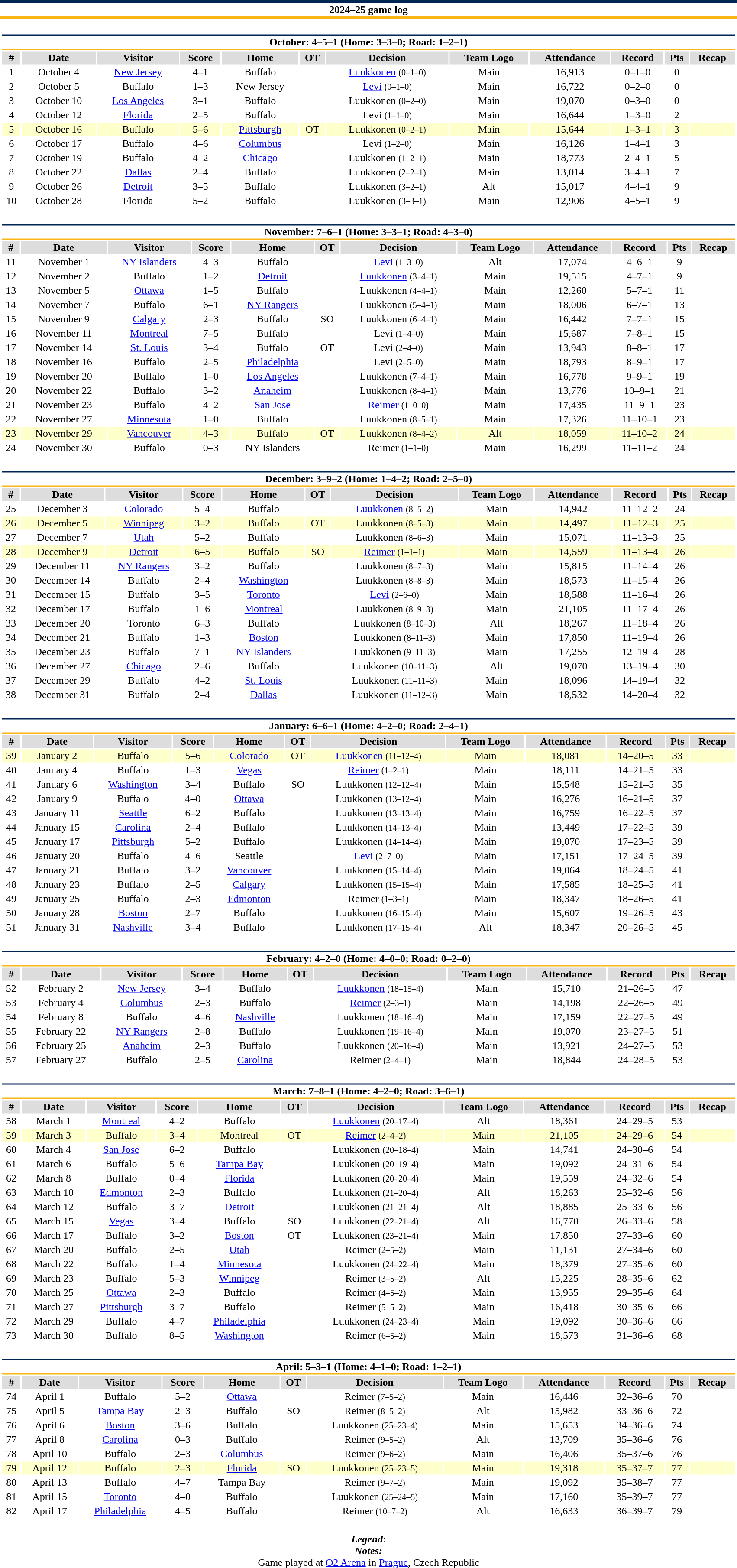<table class="toccolours" style="width:90%; clear:both; margin:1.5em auto; text-align:center;">
<tr>
<th colspan="12" style="background:#FFFFFF; border-top:#002654 5px solid; border-bottom:#FCB514 5px solid;">2024–25 game log</th>
</tr>
<tr>
<td colspan="12"><br><table class="toccolours collapsible collapsed" style="width:100%;">
<tr>
<th colspan="12" style="background:#FFFFFF; border-top:#002654 2px solid; border-bottom:#FCB514 2px solid;">October: 4–5–1 (Home: 3–3–0; Road: 1–2–1)</th>
</tr>
<tr style="background:#ddd;">
<th>#</th>
<th>Date</th>
<th>Visitor</th>
<th>Score</th>
<th>Home</th>
<th>OT</th>
<th>Decision</th>
<th>Team Logo</th>
<th>Attendance</th>
<th>Record</th>
<th>Pts</th>
<th>Recap</th>
</tr>
<tr>
<td>1</td>
<td>October 4</td>
<td><a href='#'>New Jersey</a></td>
<td>4–1</td>
<td>Buffalo</td>
<td></td>
<td><a href='#'>Luukkonen</a> <small>(0–1–0)</small></td>
<td>Main</td>
<td>16,913</td>
<td>0–1–0</td>
<td>0</td>
<td></td>
</tr>
<tr>
<td>2</td>
<td>October 5</td>
<td>Buffalo</td>
<td>1–3</td>
<td>New Jersey</td>
<td></td>
<td><a href='#'>Levi</a> <small>(0–1–0)</small></td>
<td>Main</td>
<td>16,722</td>
<td>0–2–0</td>
<td>0</td>
<td></td>
</tr>
<tr>
<td>3</td>
<td>October 10</td>
<td><a href='#'>Los Angeles</a></td>
<td>3–1</td>
<td>Buffalo</td>
<td></td>
<td>Luukkonen <small>(0–2–0)</small></td>
<td>Main</td>
<td>19,070</td>
<td>0–3–0</td>
<td>0</td>
<td></td>
</tr>
<tr>
<td>4</td>
<td>October 12</td>
<td><a href='#'>Florida</a></td>
<td>2–5</td>
<td>Buffalo</td>
<td></td>
<td>Levi <small>(1–1–0)</small></td>
<td>Main</td>
<td>16,644</td>
<td>1–3–0</td>
<td>2</td>
<td></td>
</tr>
<tr style="background:#ffc;">
<td>5</td>
<td>October 16</td>
<td>Buffalo</td>
<td>5–6</td>
<td><a href='#'>Pittsburgh</a></td>
<td>OT</td>
<td>Luukkonen <small>(0–2–1)</small></td>
<td>Main</td>
<td>15,644</td>
<td>1–3–1</td>
<td>3</td>
<td></td>
</tr>
<tr>
<td>6</td>
<td>October 17</td>
<td>Buffalo</td>
<td>4–6</td>
<td><a href='#'>Columbus</a></td>
<td></td>
<td>Levi <small>(1–2–0)</small></td>
<td>Main</td>
<td>16,126</td>
<td>1–4–1</td>
<td>3</td>
<td></td>
</tr>
<tr>
<td>7</td>
<td>October 19</td>
<td>Buffalo</td>
<td>4–2</td>
<td><a href='#'>Chicago</a></td>
<td></td>
<td>Luukkonen <small>(1–2–1)</small></td>
<td>Main</td>
<td>18,773</td>
<td>2–4–1</td>
<td>5</td>
<td></td>
</tr>
<tr>
<td>8</td>
<td>October 22</td>
<td><a href='#'>Dallas</a></td>
<td>2–4</td>
<td>Buffalo</td>
<td></td>
<td>Luukkonen <small>(2–2–1)</small></td>
<td>Main</td>
<td>13,014</td>
<td>3–4–1</td>
<td>7</td>
<td></td>
</tr>
<tr>
<td>9</td>
<td>October 26</td>
<td><a href='#'>Detroit</a></td>
<td>3–5</td>
<td>Buffalo</td>
<td></td>
<td>Luukkonen <small>(3–2–1)</small></td>
<td>Alt</td>
<td>15,017</td>
<td>4–4–1</td>
<td>9</td>
<td></td>
</tr>
<tr>
<td>10</td>
<td>October 28</td>
<td>Florida</td>
<td>5–2</td>
<td>Buffalo</td>
<td></td>
<td>Luukkonen <small>(3–3–1)</small></td>
<td>Main</td>
<td>12,906</td>
<td>4–5–1</td>
<td>9</td>
<td></td>
</tr>
</table>
</td>
</tr>
<tr>
<td colspan="12"><br><table class="toccolours collapsible collapsed" style="width:100%;">
<tr>
<th colspan="12" style="background:#FFFFFF; border-top:#002654 2px solid; border-bottom:#FCB514 2px solid;">November: 7–6–1 (Home: 3–3–1; Road: 4–3–0)</th>
</tr>
<tr style="background:#ddd;">
<th>#</th>
<th>Date</th>
<th>Visitor</th>
<th>Score</th>
<th>Home</th>
<th>OT</th>
<th>Decision</th>
<th>Team Logo</th>
<th>Attendance</th>
<th>Record</th>
<th>Pts</th>
<th>Recap</th>
</tr>
<tr>
<td>11</td>
<td>November 1</td>
<td><a href='#'>NY Islanders</a></td>
<td>4–3</td>
<td>Buffalo</td>
<td></td>
<td><a href='#'>Levi</a> <small>(1–3–0)</small></td>
<td>Alt</td>
<td>17,074</td>
<td>4–6–1</td>
<td>9</td>
<td></td>
</tr>
<tr>
<td>12</td>
<td>November 2</td>
<td>Buffalo</td>
<td>1–2</td>
<td><a href='#'>Detroit</a></td>
<td></td>
<td><a href='#'>Luukkonen</a> <small>(3–4–1)</small></td>
<td>Main</td>
<td>19,515</td>
<td>4–7–1</td>
<td>9</td>
<td></td>
</tr>
<tr>
<td>13</td>
<td>November 5</td>
<td><a href='#'>Ottawa</a></td>
<td>1–5</td>
<td>Buffalo</td>
<td></td>
<td>Luukkonen <small>(4–4–1)</small></td>
<td>Main</td>
<td>12,260</td>
<td>5–7–1</td>
<td>11</td>
<td></td>
</tr>
<tr>
<td>14</td>
<td>November 7</td>
<td>Buffalo</td>
<td>6–1</td>
<td><a href='#'>NY Rangers</a></td>
<td></td>
<td>Luukkonen <small>(5–4–1)</small></td>
<td>Main</td>
<td>18,006</td>
<td>6–7–1</td>
<td>13</td>
<td></td>
</tr>
<tr>
<td>15</td>
<td>November 9</td>
<td><a href='#'>Calgary</a></td>
<td>2–3</td>
<td>Buffalo</td>
<td>SO</td>
<td>Luukkonen <small>(6–4–1)</small></td>
<td>Main</td>
<td>16,442</td>
<td>7–7–1</td>
<td>15</td>
<td></td>
</tr>
<tr>
<td>16</td>
<td>November 11</td>
<td><a href='#'>Montreal</a></td>
<td>7–5</td>
<td>Buffalo</td>
<td></td>
<td>Levi <small>(1–4–0)</small></td>
<td>Main</td>
<td>15,687</td>
<td>7–8–1</td>
<td>15</td>
<td></td>
</tr>
<tr>
<td>17</td>
<td>November 14</td>
<td><a href='#'>St. Louis</a></td>
<td>3–4</td>
<td>Buffalo</td>
<td>OT</td>
<td>Levi <small>(2–4–0)</small></td>
<td>Main</td>
<td>13,943</td>
<td>8–8–1</td>
<td>17</td>
<td></td>
</tr>
<tr>
<td>18</td>
<td>November 16</td>
<td>Buffalo</td>
<td>2–5</td>
<td><a href='#'>Philadelphia</a></td>
<td></td>
<td>Levi <small>(2–5–0)</small></td>
<td>Main</td>
<td>18,793</td>
<td>8–9–1</td>
<td>17</td>
<td></td>
</tr>
<tr>
<td>19</td>
<td>November 20</td>
<td>Buffalo</td>
<td>1–0</td>
<td><a href='#'>Los Angeles</a></td>
<td></td>
<td>Luukkonen <small>(7–4–1)</small></td>
<td>Main</td>
<td>16,778</td>
<td>9–9–1</td>
<td>19</td>
<td></td>
</tr>
<tr>
<td>20</td>
<td>November 22</td>
<td>Buffalo</td>
<td>3–2</td>
<td><a href='#'>Anaheim</a></td>
<td></td>
<td>Luukkonen <small>(8–4–1)</small></td>
<td>Main</td>
<td>13,776</td>
<td>10–9–1</td>
<td>21</td>
<td></td>
</tr>
<tr>
<td>21</td>
<td>November 23</td>
<td>Buffalo</td>
<td>4–2</td>
<td><a href='#'>San Jose</a></td>
<td></td>
<td><a href='#'>Reimer</a> <small>(1–0–0)</small></td>
<td>Main</td>
<td>17,435</td>
<td>11–9–1</td>
<td>23</td>
<td></td>
</tr>
<tr>
<td>22</td>
<td>November 27</td>
<td><a href='#'>Minnesota</a></td>
<td>1–0</td>
<td>Buffalo</td>
<td></td>
<td>Luukkonen <small>(8–5–1)</small></td>
<td>Main</td>
<td>17,326</td>
<td>11–10–1</td>
<td>23</td>
<td></td>
</tr>
<tr style="background:#ffc;">
<td>23</td>
<td>November 29</td>
<td><a href='#'>Vancouver</a></td>
<td>4–3</td>
<td>Buffalo</td>
<td>OT</td>
<td>Luukkonen <small>(8–4–2)</small></td>
<td>Alt</td>
<td>18,059</td>
<td>11–10–2</td>
<td>24</td>
<td></td>
</tr>
<tr>
<td>24</td>
<td>November 30</td>
<td>Buffalo</td>
<td>0–3</td>
<td>NY Islanders</td>
<td></td>
<td>Reimer <small>(1–1–0)</small></td>
<td>Main</td>
<td>16,299</td>
<td>11–11–2</td>
<td>24</td>
<td></td>
</tr>
</table>
</td>
</tr>
<tr>
<td colspan="12"><br><table class="toccolours collapsible collapsed" style="width:100%;">
<tr>
<th colspan="12" style="background:#FFFFFF; border-top:#002654 2px solid; border-bottom:#FCB514 2px solid;">December: 3–9–2 (Home: 1–4–2; Road: 2–5–0)</th>
</tr>
<tr style="background:#ddd;">
<th>#</th>
<th>Date</th>
<th>Visitor</th>
<th>Score</th>
<th>Home</th>
<th>OT</th>
<th>Decision</th>
<th>Team Logo</th>
<th>Attendance</th>
<th>Record</th>
<th>Pts</th>
<th>Recap</th>
</tr>
<tr>
<td>25</td>
<td>December 3</td>
<td><a href='#'>Colorado</a></td>
<td>5–4</td>
<td>Buffalo</td>
<td></td>
<td><a href='#'>Luukkonen</a> <small>(8–5–2)</small></td>
<td>Main</td>
<td>14,942</td>
<td>11–12–2</td>
<td>24</td>
<td></td>
</tr>
<tr style="background:#ffc;">
<td>26</td>
<td>December 5</td>
<td><a href='#'>Winnipeg</a></td>
<td>3–2</td>
<td>Buffalo</td>
<td>OT</td>
<td>Luukkonen <small>(8–5–3)</small></td>
<td>Main</td>
<td>14,497</td>
<td>11–12–3</td>
<td>25</td>
<td></td>
</tr>
<tr>
<td>27</td>
<td>December 7</td>
<td><a href='#'>Utah</a></td>
<td>5–2</td>
<td>Buffalo</td>
<td></td>
<td>Luukkonen <small>(8–6–3)</small></td>
<td>Main</td>
<td>15,071</td>
<td>11–13–3</td>
<td>25</td>
<td></td>
</tr>
<tr style="background:#ffc;">
<td>28</td>
<td>December 9</td>
<td><a href='#'>Detroit</a></td>
<td>6–5</td>
<td>Buffalo</td>
<td>SO</td>
<td><a href='#'>Reimer</a> <small>(1–1–1)</small></td>
<td>Main</td>
<td>14,559</td>
<td>11–13–4</td>
<td>26</td>
<td></td>
</tr>
<tr>
<td>29</td>
<td>December 11</td>
<td><a href='#'>NY Rangers</a></td>
<td>3–2</td>
<td>Buffalo</td>
<td></td>
<td>Luukkonen <small>(8–7–3)</small></td>
<td>Main</td>
<td>15,815</td>
<td>11–14–4</td>
<td>26</td>
<td></td>
</tr>
<tr>
<td>30</td>
<td>December 14</td>
<td>Buffalo</td>
<td>2–4</td>
<td><a href='#'>Washington</a></td>
<td></td>
<td>Luukkonen <small>(8–8–3)</small></td>
<td>Main</td>
<td>18,573</td>
<td>11–15–4</td>
<td>26</td>
<td></td>
</tr>
<tr>
<td>31</td>
<td>December 15</td>
<td>Buffalo</td>
<td>3–5</td>
<td><a href='#'>Toronto</a></td>
<td></td>
<td><a href='#'>Levi</a> <small>(2–6–0)</small></td>
<td>Main</td>
<td>18,588</td>
<td>11–16–4</td>
<td>26</td>
<td></td>
</tr>
<tr>
<td>32</td>
<td>December 17</td>
<td>Buffalo</td>
<td>1–6</td>
<td><a href='#'>Montreal</a></td>
<td></td>
<td>Luukkonen <small>(8–9–3)</small></td>
<td>Main</td>
<td>21,105</td>
<td>11–17–4</td>
<td>26</td>
<td></td>
</tr>
<tr>
<td>33</td>
<td>December 20</td>
<td>Toronto</td>
<td>6–3</td>
<td>Buffalo</td>
<td></td>
<td>Luukkonen <small>(8–10–3)</small></td>
<td>Alt</td>
<td>18,267</td>
<td>11–18–4</td>
<td>26</td>
<td></td>
</tr>
<tr>
<td>34</td>
<td>December 21</td>
<td>Buffalo</td>
<td>1–3</td>
<td><a href='#'>Boston</a></td>
<td></td>
<td>Luukkonen <small>(8–11–3)</small></td>
<td>Main</td>
<td>17,850</td>
<td>11–19–4</td>
<td>26</td>
<td></td>
</tr>
<tr>
<td>35</td>
<td>December 23</td>
<td>Buffalo</td>
<td>7–1</td>
<td><a href='#'>NY Islanders</a></td>
<td></td>
<td>Luukkonen <small>(9–11–3)</small></td>
<td>Main</td>
<td>17,255</td>
<td>12–19–4</td>
<td>28</td>
<td></td>
</tr>
<tr>
<td>36</td>
<td>December 27</td>
<td><a href='#'>Chicago</a></td>
<td>2–6</td>
<td>Buffalo</td>
<td></td>
<td>Luukkonen <small>(10–11–3)</small></td>
<td>Alt</td>
<td>19,070</td>
<td>13–19–4</td>
<td>30</td>
<td></td>
</tr>
<tr>
<td>37</td>
<td>December 29</td>
<td>Buffalo</td>
<td>4–2</td>
<td><a href='#'>St. Louis</a></td>
<td></td>
<td>Luukkonen <small>(11–11–3)</small></td>
<td>Main</td>
<td>18,096</td>
<td>14–19–4</td>
<td>32</td>
<td></td>
</tr>
<tr>
<td>38</td>
<td>December 31</td>
<td>Buffalo</td>
<td>2–4</td>
<td><a href='#'>Dallas</a></td>
<td></td>
<td>Luukkonen <small>(11–12–3)</small></td>
<td>Main</td>
<td>18,532</td>
<td>14–20–4</td>
<td>32</td>
<td></td>
</tr>
</table>
</td>
</tr>
<tr>
<td colspan="12"><br><table class="toccolours collapsible collapsed" style="width:100%;">
<tr>
<th colspan="12" style="background:#FFFFFF; border-top:#002654 2px solid; border-bottom:#FCB514 2px solid;">January: 6–6–1 (Home: 4–2–0; Road: 2–4–1)</th>
</tr>
<tr style="background:#ddd;">
<th>#</th>
<th>Date</th>
<th>Visitor</th>
<th>Score</th>
<th>Home</th>
<th>OT</th>
<th>Decision</th>
<th>Team Logo</th>
<th>Attendance</th>
<th>Record</th>
<th>Pts</th>
<th>Recap</th>
</tr>
<tr style="background:#ffc;">
<td>39</td>
<td>January 2</td>
<td>Buffalo</td>
<td>5–6</td>
<td><a href='#'>Colorado</a></td>
<td>OT</td>
<td><a href='#'>Luukkonen</a> <small>(11–12–4)</small></td>
<td>Main</td>
<td>18,081</td>
<td>14–20–5</td>
<td>33</td>
<td></td>
</tr>
<tr>
<td>40</td>
<td>January 4</td>
<td>Buffalo</td>
<td>1–3</td>
<td><a href='#'>Vegas</a></td>
<td></td>
<td><a href='#'>Reimer</a> <small>(1–2–1)</small></td>
<td>Main</td>
<td>18,111</td>
<td>14–21–5</td>
<td>33</td>
<td></td>
</tr>
<tr>
<td>41</td>
<td>January 6</td>
<td><a href='#'>Washington</a></td>
<td>3–4</td>
<td>Buffalo</td>
<td>SO</td>
<td>Luukkonen <small>(12–12–4)</small></td>
<td>Main</td>
<td>15,548</td>
<td>15–21–5</td>
<td>35</td>
<td></td>
</tr>
<tr>
<td>42</td>
<td>January 9</td>
<td>Buffalo</td>
<td>4–0</td>
<td><a href='#'>Ottawa</a></td>
<td></td>
<td>Luukkonen <small>(13–12–4)</small></td>
<td>Main</td>
<td>16,276</td>
<td>16–21–5</td>
<td>37</td>
<td></td>
</tr>
<tr>
<td>43</td>
<td>January 11</td>
<td><a href='#'>Seattle</a></td>
<td>6–2</td>
<td>Buffalo</td>
<td></td>
<td>Luukkonen <small>(13–13–4)</small></td>
<td>Main</td>
<td>16,759</td>
<td>16–22–5</td>
<td>37</td>
<td></td>
</tr>
<tr>
<td>44</td>
<td>January 15</td>
<td><a href='#'>Carolina</a></td>
<td>2–4</td>
<td>Buffalo</td>
<td></td>
<td>Luukkonen <small>(14–13–4)</small></td>
<td>Main</td>
<td>13,449</td>
<td>17–22–5</td>
<td>39</td>
<td></td>
</tr>
<tr>
<td>45</td>
<td>January 17</td>
<td><a href='#'>Pittsburgh</a></td>
<td>5–2</td>
<td>Buffalo</td>
<td></td>
<td>Luukkonen <small>(14–14–4)</small></td>
<td>Main</td>
<td>19,070</td>
<td>17–23–5</td>
<td>39</td>
<td></td>
</tr>
<tr>
<td>46</td>
<td>January 20</td>
<td>Buffalo</td>
<td>4–6</td>
<td>Seattle</td>
<td></td>
<td><a href='#'>Levi</a> <small>(2–7–0)</small></td>
<td>Main</td>
<td>17,151</td>
<td>17–24–5</td>
<td>39</td>
<td></td>
</tr>
<tr>
<td>47</td>
<td>January 21</td>
<td>Buffalo</td>
<td>3–2</td>
<td><a href='#'>Vancouver</a></td>
<td></td>
<td>Luukkonen <small>(15–14–4)</small></td>
<td>Main</td>
<td>19,064</td>
<td>18–24–5</td>
<td>41</td>
<td></td>
</tr>
<tr>
<td>48</td>
<td>January 23</td>
<td>Buffalo</td>
<td>2–5</td>
<td><a href='#'>Calgary</a></td>
<td></td>
<td>Luukkonen <small>(15–15–4)</small></td>
<td>Main</td>
<td>17,585</td>
<td>18–25–5</td>
<td>41</td>
<td></td>
</tr>
<tr>
<td>49</td>
<td>January 25</td>
<td>Buffalo</td>
<td>2–3</td>
<td><a href='#'>Edmonton</a></td>
<td></td>
<td>Reimer <small>(1–3–1)</small></td>
<td>Main</td>
<td>18,347</td>
<td>18–26–5</td>
<td>41</td>
<td></td>
</tr>
<tr>
<td>50</td>
<td>January 28</td>
<td><a href='#'>Boston</a></td>
<td>2–7</td>
<td>Buffalo</td>
<td></td>
<td>Luukkonen <small>(16–15–4)</small></td>
<td>Main</td>
<td>15,607</td>
<td>19–26–5</td>
<td>43</td>
<td></td>
</tr>
<tr>
<td>51</td>
<td>January 31</td>
<td><a href='#'>Nashville</a></td>
<td>3–4</td>
<td>Buffalo</td>
<td></td>
<td>Luukkonen <small>(17–15–4)</small></td>
<td>Alt</td>
<td>18,347</td>
<td>20–26–5</td>
<td>45</td>
<td></td>
</tr>
</table>
</td>
</tr>
<tr>
<td colspan="12"><br><table class="toccolours collapsible collapsed" style="width:100%;">
<tr>
<th colspan="12" style="background:#FFFFFF; border-top:#002654 2px solid; border-bottom:#FCB514 2px solid;">February: 4–2–0 (Home: 4–0–0; Road: 0–2–0)</th>
</tr>
<tr style="background:#ddd;">
<th>#</th>
<th>Date</th>
<th>Visitor</th>
<th>Score</th>
<th>Home</th>
<th>OT</th>
<th>Decision</th>
<th>Team Logo</th>
<th>Attendance</th>
<th>Record</th>
<th>Pts</th>
<th>Recap</th>
</tr>
<tr>
<td>52</td>
<td>February 2</td>
<td><a href='#'>New Jersey</a></td>
<td>3–4</td>
<td>Buffalo</td>
<td></td>
<td><a href='#'>Luukkonen</a> <small>(18–15–4)</small></td>
<td>Main</td>
<td>15,710</td>
<td>21–26–5</td>
<td>47</td>
<td></td>
</tr>
<tr>
<td>53</td>
<td>February 4</td>
<td><a href='#'>Columbus</a></td>
<td>2–3</td>
<td>Buffalo</td>
<td></td>
<td><a href='#'>Reimer</a> <small>(2–3–1)</small></td>
<td>Main</td>
<td>14,198</td>
<td>22–26–5</td>
<td>49</td>
<td></td>
</tr>
<tr>
<td>54</td>
<td>February 8</td>
<td>Buffalo</td>
<td>4–6</td>
<td><a href='#'>Nashville</a></td>
<td></td>
<td>Luukkonen <small>(18–16–4)</small></td>
<td>Main</td>
<td>17,159</td>
<td>22–27–5</td>
<td>49</td>
<td></td>
</tr>
<tr>
<td>55</td>
<td>February 22</td>
<td><a href='#'>NY Rangers</a></td>
<td>2–8</td>
<td>Buffalo</td>
<td></td>
<td>Luukkonen <small>(19–16–4)</small></td>
<td>Main</td>
<td>19,070</td>
<td>23–27–5</td>
<td>51</td>
<td></td>
</tr>
<tr>
<td>56</td>
<td>February 25</td>
<td><a href='#'>Anaheim</a></td>
<td>2–3</td>
<td>Buffalo</td>
<td></td>
<td>Luukkonen <small>(20–16–4)</small></td>
<td>Main</td>
<td>13,921</td>
<td>24–27–5</td>
<td>53</td>
<td></td>
</tr>
<tr>
<td>57</td>
<td>February 27</td>
<td>Buffalo</td>
<td>2–5</td>
<td><a href='#'>Carolina</a></td>
<td></td>
<td>Reimer <small>(2–4–1)</small></td>
<td>Main</td>
<td>18,844</td>
<td>24–28–5</td>
<td>53</td>
<td></td>
</tr>
</table>
</td>
</tr>
<tr>
<td colspan="12"><br><table class="toccolours collapsible collapsed" style="width:100%;">
<tr>
<th colspan="12" style="background:#FFFFFF; border-top:#002654 2px solid; border-bottom:#FCB514 2px solid;">March: 7–8–1 (Home: 4–2–0; Road: 3–6–1)</th>
</tr>
<tr style="background:#ddd;">
<th>#</th>
<th>Date</th>
<th>Visitor</th>
<th>Score</th>
<th>Home</th>
<th>OT</th>
<th>Decision</th>
<th>Team Logo</th>
<th>Attendance</th>
<th>Record</th>
<th>Pts</th>
<th>Recap</th>
</tr>
<tr>
<td>58</td>
<td>March 1</td>
<td><a href='#'>Montreal</a></td>
<td>4–2</td>
<td>Buffalo</td>
<td></td>
<td><a href='#'>Luukkonen</a> <small>(20–17–4)</small></td>
<td>Alt</td>
<td>18,361</td>
<td>24–29–5</td>
<td>53</td>
<td></td>
</tr>
<tr style="background:#ffc;">
<td>59</td>
<td>March 3</td>
<td>Buffalo</td>
<td>3–4</td>
<td>Montreal</td>
<td>OT</td>
<td><a href='#'>Reimer</a> <small>(2–4–2)</small></td>
<td>Main</td>
<td>21,105</td>
<td>24–29–6</td>
<td>54</td>
<td></td>
</tr>
<tr>
<td>60</td>
<td>March 4</td>
<td><a href='#'>San Jose</a></td>
<td>6–2</td>
<td>Buffalo</td>
<td></td>
<td>Luukkonen <small>(20–18–4)</small></td>
<td>Main</td>
<td>14,741</td>
<td>24–30–6</td>
<td>54</td>
<td></td>
</tr>
<tr>
<td>61</td>
<td>March 6</td>
<td>Buffalo</td>
<td>5–6</td>
<td><a href='#'>Tampa Bay</a></td>
<td></td>
<td>Luukkonen <small>(20–19–4)</small></td>
<td>Main</td>
<td>19,092</td>
<td>24–31–6</td>
<td>54</td>
<td></td>
</tr>
<tr>
<td>62</td>
<td>March 8</td>
<td>Buffalo</td>
<td>0–4</td>
<td><a href='#'>Florida</a></td>
<td></td>
<td>Luukkonen <small>(20–20–4)</small></td>
<td>Main</td>
<td>19,559</td>
<td>24–32–6</td>
<td>54</td>
<td></td>
</tr>
<tr>
<td>63</td>
<td>March 10</td>
<td><a href='#'>Edmonton</a></td>
<td>2–3</td>
<td>Buffalo</td>
<td></td>
<td>Luukkonen <small>(21–20–4)</small></td>
<td>Alt</td>
<td>18,263</td>
<td>25–32–6</td>
<td>56</td>
<td></td>
</tr>
<tr>
<td>64</td>
<td>March 12</td>
<td>Buffalo</td>
<td>3–7</td>
<td><a href='#'>Detroit</a></td>
<td></td>
<td>Luukkonen <small>(21–21–4)</small></td>
<td>Alt</td>
<td>18,885</td>
<td>25–33–6</td>
<td>56</td>
<td></td>
</tr>
<tr>
<td>65</td>
<td>March 15</td>
<td><a href='#'>Vegas</a></td>
<td>3–4</td>
<td>Buffalo</td>
<td>SO</td>
<td>Luukkonen <small>(22–21–4)</small></td>
<td>Alt</td>
<td>16,770</td>
<td>26–33–6</td>
<td>58</td>
<td></td>
</tr>
<tr>
<td>66</td>
<td>March 17</td>
<td>Buffalo</td>
<td>3–2</td>
<td><a href='#'>Boston</a></td>
<td>OT</td>
<td>Luukkonen <small>(23–21–4)</small></td>
<td>Main</td>
<td>17,850</td>
<td>27–33–6</td>
<td>60</td>
<td></td>
</tr>
<tr>
<td>67</td>
<td>March 20</td>
<td>Buffalo</td>
<td>2–5</td>
<td><a href='#'>Utah</a></td>
<td></td>
<td>Reimer <small>(2–5–2)</small></td>
<td>Main</td>
<td>11,131</td>
<td>27–34–6</td>
<td>60</td>
<td></td>
</tr>
<tr>
<td>68</td>
<td>March 22</td>
<td>Buffalo</td>
<td>1–4</td>
<td><a href='#'>Minnesota</a></td>
<td></td>
<td>Luukkonen <small>(24–22–4)</small></td>
<td>Main</td>
<td>18,379</td>
<td>27–35–6</td>
<td>60</td>
<td></td>
</tr>
<tr>
<td>69</td>
<td>March 23</td>
<td>Buffalo</td>
<td>5–3</td>
<td><a href='#'>Winnipeg</a></td>
<td></td>
<td>Reimer <small>(3–5–2)</small></td>
<td>Alt</td>
<td>15,225</td>
<td>28–35–6</td>
<td>62</td>
<td></td>
</tr>
<tr>
<td>70</td>
<td>March 25</td>
<td><a href='#'>Ottawa</a></td>
<td>2–3</td>
<td>Buffalo</td>
<td></td>
<td>Reimer <small>(4–5–2)</small></td>
<td>Main</td>
<td>13,955</td>
<td>29–35–6</td>
<td>64</td>
<td></td>
</tr>
<tr>
<td>71</td>
<td>March 27</td>
<td><a href='#'>Pittsburgh</a></td>
<td>3–7</td>
<td>Buffalo</td>
<td></td>
<td>Reimer <small>(5–5–2)</small></td>
<td>Main</td>
<td>16,418</td>
<td>30–35–6</td>
<td>66</td>
<td></td>
</tr>
<tr>
<td>72</td>
<td>March 29</td>
<td>Buffalo</td>
<td>4–7</td>
<td><a href='#'>Philadelphia</a></td>
<td></td>
<td>Luukkonen <small>(24–23–4)</small></td>
<td>Main</td>
<td>19,092</td>
<td>30–36–6</td>
<td>66</td>
<td></td>
</tr>
<tr>
<td>73</td>
<td>March 30</td>
<td>Buffalo</td>
<td>8–5</td>
<td><a href='#'>Washington</a></td>
<td></td>
<td>Reimer <small>(6–5–2)</small></td>
<td>Main</td>
<td>18,573</td>
<td>31–36–6</td>
<td>68</td>
<td></td>
</tr>
</table>
</td>
</tr>
<tr>
<td colspan="12"><br><table class="toccolours collapsible collapsed" style="width:100%;">
<tr>
<th colspan="12" style="background:#FFFFFF; border-top:#002654 2px solid; border-bottom:#FCB514 2px solid;">April: 5–3–1 (Home: 4–1–0; Road: 1–2–1)</th>
</tr>
<tr style="background:#ddd;">
<th>#</th>
<th>Date</th>
<th>Visitor</th>
<th>Score</th>
<th>Home</th>
<th>OT</th>
<th>Decision</th>
<th>Team Logo</th>
<th>Attendance</th>
<th>Record</th>
<th>Pts</th>
<th>Recap</th>
</tr>
<tr>
<td>74</td>
<td>April 1</td>
<td>Buffalo</td>
<td>5–2</td>
<td><a href='#'>Ottawa</a></td>
<td></td>
<td>Reimer <small>(7–5–2)</small></td>
<td>Main</td>
<td>16,446</td>
<td>32–36–6</td>
<td>70</td>
<td></td>
</tr>
<tr>
<td>75</td>
<td>April 5</td>
<td><a href='#'>Tampa Bay</a></td>
<td>2–3</td>
<td>Buffalo</td>
<td>SO</td>
<td>Reimer <small>(8–5–2)</small></td>
<td>Alt</td>
<td>15,982</td>
<td>33–36–6</td>
<td>72</td>
<td></td>
</tr>
<tr>
<td>76</td>
<td>April 6</td>
<td><a href='#'>Boston</a></td>
<td>3–6</td>
<td>Buffalo</td>
<td></td>
<td>Luukkonen <small>(25–23–4)</small></td>
<td>Main</td>
<td>15,653</td>
<td>34–36–6</td>
<td>74</td>
<td></td>
</tr>
<tr>
<td>77</td>
<td>April 8</td>
<td><a href='#'>Carolina</a></td>
<td>0–3</td>
<td>Buffalo</td>
<td></td>
<td>Reimer <small>(9–5–2)</small></td>
<td>Alt</td>
<td>13,709</td>
<td>35–36–6</td>
<td>76</td>
<td></td>
</tr>
<tr>
<td>78</td>
<td>April 10</td>
<td>Buffalo</td>
<td>2–3</td>
<td><a href='#'>Columbus</a></td>
<td></td>
<td>Reimer <small>(9–6–2)</small></td>
<td>Main</td>
<td>16,406</td>
<td>35–37–6</td>
<td>76</td>
<td></td>
</tr>
<tr style="background:#ffc;">
<td>79</td>
<td>April 12</td>
<td>Buffalo</td>
<td>2–3</td>
<td><a href='#'>Florida</a></td>
<td>SO</td>
<td>Luukkonen <small>(25–23–5)</small></td>
<td>Main</td>
<td>19,318</td>
<td>35–37–7</td>
<td>77</td>
<td></td>
</tr>
<tr>
<td>80</td>
<td>April 13</td>
<td>Buffalo</td>
<td>4–7</td>
<td>Tampa Bay</td>
<td></td>
<td>Reimer <small>(9–7–2)</small></td>
<td>Main</td>
<td>19,092</td>
<td>35–38–7</td>
<td>77</td>
<td></td>
</tr>
<tr>
<td>81</td>
<td>April 15</td>
<td><a href='#'>Toronto</a></td>
<td>4–0</td>
<td>Buffalo</td>
<td></td>
<td>Luukkonen <small>(25–24–5)</small></td>
<td>Main</td>
<td>17,160</td>
<td>35–39–7</td>
<td>77</td>
<td></td>
</tr>
<tr>
<td>82</td>
<td>April 17</td>
<td><a href='#'>Philadelphia</a></td>
<td>4–5</td>
<td>Buffalo</td>
<td></td>
<td>Reimer <small>(10–7–2)</small></td>
<td>Alt</td>
<td>16,633</td>
<td>36–39–7</td>
<td>79</td>
<td></td>
</tr>
</table>
</td>
</tr>
<tr>
<td colspan="11" style="text-align:center;"><br><strong><em>Legend</em></strong>:



<br><strong><em>Notes:</em></strong><br>
 Game played at <a href='#'>O2 Arena</a> in <a href='#'>Prague</a>, Czech Republic</td>
</tr>
</table>
